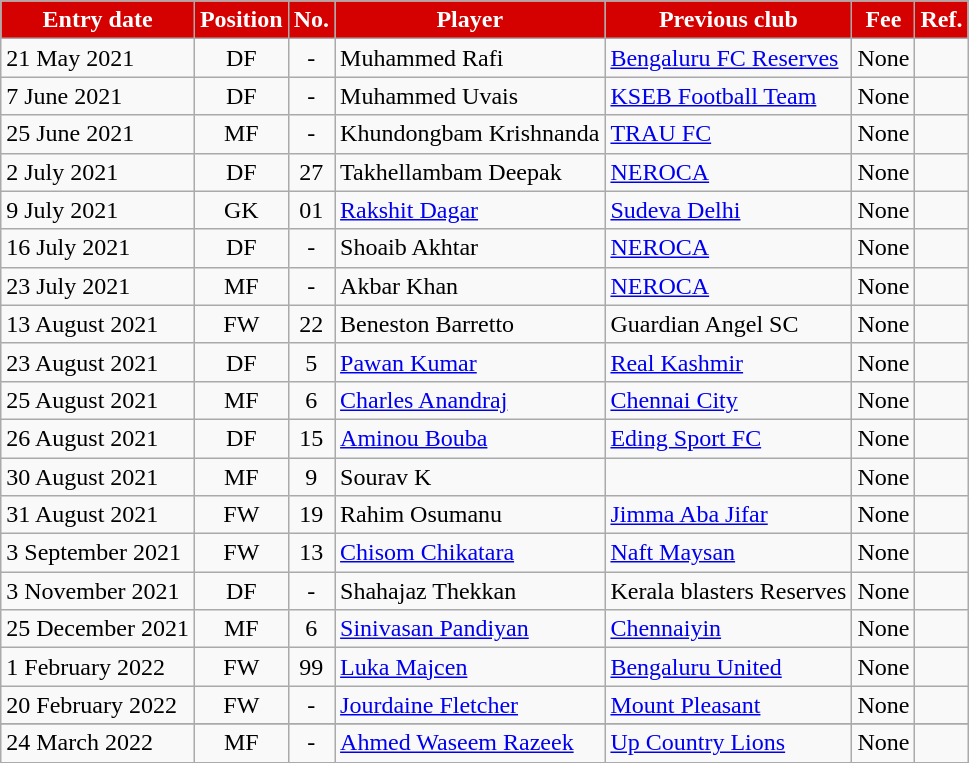<table class="wikitable sortable">
<tr>
<th style="background:#d50000; color:white;"><strong>Entry date</strong></th>
<th style="background:#d50000; color:white;"><strong>Position</strong></th>
<th style="background:#d50000; color:white;"><strong>No.</strong></th>
<th style="background:#d50000; color:white;"><strong>Player</strong></th>
<th style="background:#d50000; color:white;"><strong>Previous club</strong></th>
<th style="background:#d50000; color:white;"><strong>Fee</strong></th>
<th style="background:#d50000; color:white;"><strong>Ref.</strong></th>
</tr>
<tr>
<td>21 May 2021</td>
<td style="text-align:center;">DF</td>
<td style="text-align:center;">-</td>
<td style="text-align:left;">Muhammed Rafi</td>
<td style="text-align:left;"> <a href='#'>Bengaluru FC Reserves</a></td>
<td>None</td>
<td></td>
</tr>
<tr>
<td>7 June 2021</td>
<td style="text-align:center;">DF</td>
<td style="text-align:center;">-</td>
<td style="text-align:left;">Muhammed Uvais</td>
<td style="text-align:left;"> <a href='#'>KSEB Football Team</a></td>
<td>None</td>
<td></td>
</tr>
<tr>
<td>25 June 2021</td>
<td style="text-align:center;">MF</td>
<td style="text-align:center;">-</td>
<td style="text-align:left;">Khundongbam Krishnanda</td>
<td style="text-align:left;"> <a href='#'>TRAU FC</a></td>
<td>None</td>
<td></td>
</tr>
<tr>
<td>2 July 2021</td>
<td style="text-align:center;">DF</td>
<td style="text-align:center;">27</td>
<td style="text-align:left;">Takhellambam Deepak</td>
<td style="text-align:left;"> <a href='#'>NEROCA</a></td>
<td>None</td>
<td></td>
</tr>
<tr>
<td>9 July 2021</td>
<td style="text-align:center;">GK</td>
<td style="text-align:center;">01</td>
<td style="text-align:left;"><a href='#'>Rakshit Dagar</a></td>
<td style="text-align:left;"> <a href='#'>Sudeva Delhi</a></td>
<td>None</td>
<td></td>
</tr>
<tr>
<td>16 July 2021</td>
<td style="text-align:center;">DF</td>
<td style="text-align:center;">-</td>
<td style="text-align:left;">Shoaib Akhtar</td>
<td style="text-align:left;"> <a href='#'>NEROCA</a></td>
<td>None</td>
<td></td>
</tr>
<tr>
<td>23 July 2021</td>
<td style="text-align:center;">MF</td>
<td style="text-align:center;">-</td>
<td style="text-align:left;">Akbar Khan</td>
<td style="text-align:left;"> <a href='#'>NEROCA</a></td>
<td>None</td>
<td></td>
</tr>
<tr>
<td>13 August 2021</td>
<td style="text-align:center;">FW</td>
<td style="text-align:center;">22</td>
<td style="text-align:left;">Beneston Barretto</td>
<td style="text-align:left;"> Guardian Angel SC</td>
<td>None</td>
<td></td>
</tr>
<tr>
<td>23 August 2021</td>
<td style="text-align:center;">DF</td>
<td style="text-align:center;">5</td>
<td style="text-align:left;"><a href='#'>Pawan Kumar</a></td>
<td style="text-align:left;"> <a href='#'>Real Kashmir</a></td>
<td>None</td>
<td></td>
</tr>
<tr>
<td>25 August 2021</td>
<td style="text-align:center;">MF</td>
<td style="text-align:center;">6</td>
<td style="text-align:left;"><a href='#'>Charles Anandraj</a></td>
<td style="text-align:left;"> <a href='#'>Chennai City</a></td>
<td>None</td>
<td></td>
</tr>
<tr>
<td>26 August 2021</td>
<td style="text-align:center;">DF</td>
<td style="text-align:center;">15</td>
<td style="text-align:left;"> <a href='#'>Aminou Bouba</a></td>
<td style="text-align:left;"> <a href='#'>Eding Sport FC</a></td>
<td>None</td>
<td></td>
</tr>
<tr>
<td>30 August 2021</td>
<td style="text-align:center;">MF</td>
<td style="text-align:center;">9</td>
<td style="text-align:left;">Sourav K</td>
<td style="text-align:left;"></td>
<td>None</td>
<td></td>
</tr>
<tr>
<td>31 August 2021</td>
<td style="text-align:center;">FW</td>
<td style="text-align:center;">19</td>
<td style="text-align:left;"> Rahim Osumanu</td>
<td style="text-align:left;"> <a href='#'>Jimma Aba Jifar</a></td>
<td>None</td>
<td></td>
</tr>
<tr>
<td>3 September 2021</td>
<td style="text-align:center;">FW</td>
<td style="text-align:center;">13</td>
<td style="text-align:left;"> <a href='#'>Chisom Chikatara</a></td>
<td style="text-align:left;"> <a href='#'>Naft Maysan</a></td>
<td>None</td>
<td></td>
</tr>
<tr>
<td>3 November 2021</td>
<td style="text-align:center;">DF</td>
<td style="text-align:center;">-</td>
<td style="text-align:left;"> Shahajaz Thekkan</td>
<td style="text-align:left;"> Kerala blasters Reserves</td>
<td>None</td>
<td></td>
</tr>
<tr>
<td>25 December 2021</td>
<td style="text-align:center;">MF</td>
<td style="text-align:center;">6</td>
<td style="text-align:left;"> <a href='#'>Sinivasan Pandiyan</a></td>
<td style="text-align:left;"> <a href='#'>Chennaiyin</a></td>
<td>None</td>
<td></td>
</tr>
<tr>
<td>1 February 2022</td>
<td style="text-align:center;">FW</td>
<td style="text-align:center;">99</td>
<td style="text-align:left;"> <a href='#'>Luka Majcen</a></td>
<td style="text-align:left;"> <a href='#'>Bengaluru United</a></td>
<td>None</td>
<td></td>
</tr>
<tr>
<td>20 February 2022</td>
<td style="text-align:center;">FW</td>
<td style="text-align:center;">-</td>
<td style="text-align:left;"> <a href='#'>Jourdaine Fletcher</a></td>
<td style="text-align:left;"> <a href='#'>Mount Pleasant</a></td>
<td>None</td>
<td></td>
</tr>
<tr>
</tr>
<tr>
<td>24 March 2022</td>
<td style="text-align:center;">MF</td>
<td style="text-align:center;">-</td>
<td style="text-align:left;"> <a href='#'>Ahmed Waseem Razeek</a></td>
<td style="text-align:left;"> <a href='#'>Up Country Lions</a></td>
<td>None</td>
<td></td>
</tr>
<tr>
</tr>
</table>
